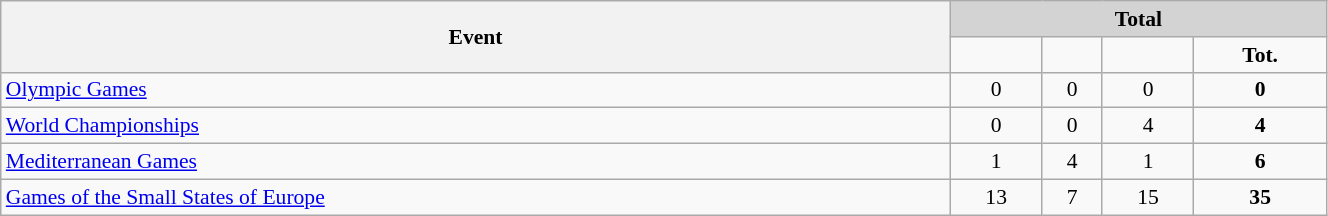<table class="wikitable" width=70% style="font-size:90%; text-align:center;">
<tr>
<th rowspan=2>Event</th>
<th colspan=4; style="background-color:lightgrey">Total</th>
</tr>
<tr>
<td></td>
<td></td>
<td></td>
<td><strong>Tot.</strong></td>
</tr>
<tr>
<td align=left><a href='#'>Olympic Games</a></td>
<td>0</td>
<td>0</td>
<td>0</td>
<td><strong>0</strong></td>
</tr>
<tr>
<td align=left><a href='#'>World Championships</a></td>
<td>0</td>
<td>0</td>
<td>4</td>
<td><strong>4</strong></td>
</tr>
<tr>
<td align=left><a href='#'>Mediterranean Games</a></td>
<td>1</td>
<td>4</td>
<td>1</td>
<td><strong>6</strong></td>
</tr>
<tr>
<td align=left><a href='#'>Games of the Small States of Europe</a></td>
<td>13</td>
<td>7</td>
<td>15</td>
<td><strong>35</strong></td>
</tr>
</table>
